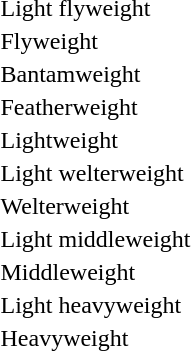<table>
<tr>
<td rowspan=2>Light flyweight<br></td>
<td rowspan=2></td>
<td rowspan=2></td>
<td></td>
</tr>
<tr>
<td></td>
</tr>
<tr>
<td rowspan=2>Flyweight<br></td>
<td rowspan=2></td>
<td rowspan=2></td>
<td></td>
</tr>
<tr>
<td></td>
</tr>
<tr>
<td rowspan=2>Bantamweight<br></td>
<td rowspan=2></td>
<td rowspan=2></td>
<td></td>
</tr>
<tr>
<td></td>
</tr>
<tr>
<td rowspan=2>Featherweight<br></td>
<td rowspan=2></td>
<td rowspan=2></td>
<td></td>
</tr>
<tr>
<td></td>
</tr>
<tr>
<td rowspan=2>Lightweight<br></td>
<td rowspan=2></td>
<td rowspan=2></td>
<td></td>
</tr>
<tr>
<td></td>
</tr>
<tr>
<td rowspan=2>Light welterweight<br></td>
<td rowspan=2></td>
<td rowspan=2></td>
<td></td>
</tr>
<tr>
<td></td>
</tr>
<tr>
<td rowspan=2>Welterweight<br></td>
<td rowspan=2></td>
<td rowspan=2></td>
<td></td>
</tr>
<tr>
<td></td>
</tr>
<tr>
<td rowspan=2>Light middleweight<br></td>
<td rowspan=2></td>
<td rowspan=2></td>
<td></td>
</tr>
<tr>
<td></td>
</tr>
<tr>
<td rowspan=2>Middleweight<br></td>
<td rowspan=2></td>
<td rowspan=2></td>
<td></td>
</tr>
<tr>
<td></td>
</tr>
<tr>
<td rowspan=2>Light heavyweight<br></td>
<td rowspan=2></td>
<td rowspan=2></td>
<td></td>
</tr>
<tr>
<td></td>
</tr>
<tr>
<td rowspan=2>Heavyweight<br></td>
<td rowspan=2></td>
<td rowspan=2></td>
<td></td>
</tr>
<tr>
<td></td>
</tr>
</table>
